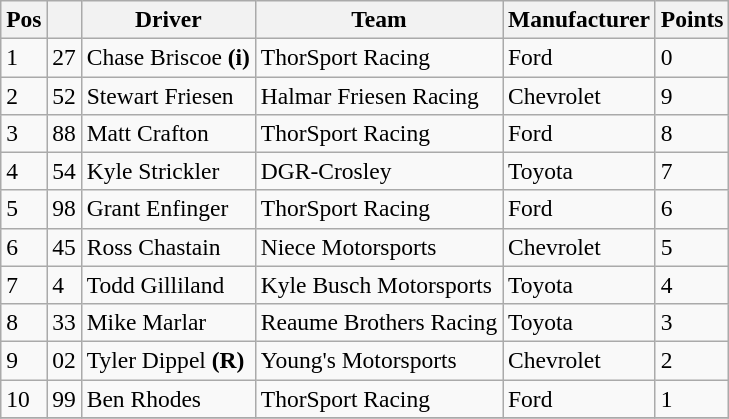<table class="wikitable" style="font-size:98%">
<tr>
<th>Pos</th>
<th></th>
<th>Driver</th>
<th>Team</th>
<th>Manufacturer</th>
<th>Points</th>
</tr>
<tr>
<td>1</td>
<td>27</td>
<td>Chase Briscoe <strong>(i)</strong></td>
<td>ThorSport Racing</td>
<td>Ford</td>
<td>0</td>
</tr>
<tr>
<td>2</td>
<td>52</td>
<td>Stewart Friesen</td>
<td>Halmar Friesen Racing</td>
<td>Chevrolet</td>
<td>9</td>
</tr>
<tr>
<td>3</td>
<td>88</td>
<td>Matt Crafton</td>
<td>ThorSport Racing</td>
<td>Ford</td>
<td>8</td>
</tr>
<tr>
<td>4</td>
<td>54</td>
<td>Kyle Strickler</td>
<td>DGR-Crosley</td>
<td>Toyota</td>
<td>7</td>
</tr>
<tr>
<td>5</td>
<td>98</td>
<td>Grant Enfinger</td>
<td>ThorSport Racing</td>
<td>Ford</td>
<td>6</td>
</tr>
<tr>
<td>6</td>
<td>45</td>
<td>Ross Chastain</td>
<td>Niece Motorsports</td>
<td>Chevrolet</td>
<td>5</td>
</tr>
<tr>
<td>7</td>
<td>4</td>
<td>Todd Gilliland</td>
<td>Kyle Busch Motorsports</td>
<td>Toyota</td>
<td>4</td>
</tr>
<tr>
<td>8</td>
<td>33</td>
<td>Mike Marlar</td>
<td>Reaume Brothers Racing</td>
<td>Toyota</td>
<td>3</td>
</tr>
<tr>
<td>9</td>
<td>02</td>
<td>Tyler Dippel <strong>(R)</strong></td>
<td>Young's Motorsports</td>
<td>Chevrolet</td>
<td>2</td>
</tr>
<tr>
<td>10</td>
<td>99</td>
<td>Ben Rhodes</td>
<td>ThorSport Racing</td>
<td>Ford</td>
<td>1</td>
</tr>
<tr>
</tr>
</table>
